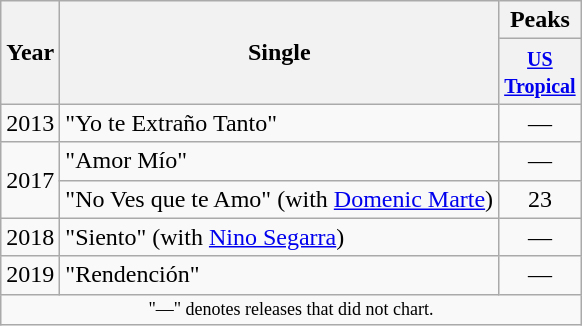<table class="wikitable">
<tr>
<th scope="col" rowspan="2">Year</th>
<th scope="col" rowspan="2">Single</th>
<th scope="col" colspan="1">Peaks</th>
</tr>
<tr>
<th align="center" width="45"><small><a href='#'>US Tropical</a></small><br></th>
</tr>
<tr>
<td align="center">2013</td>
<td align="left">"Yo te Extraño Tanto"</td>
<td align="center">—</td>
</tr>
<tr>
<td align="center" rowspan="2">2017</td>
<td align="left">"Amor Mío"</td>
<td align="center">—</td>
</tr>
<tr>
<td align="left">"No Ves que te Amo" (with <a href='#'>Domenic Marte</a>)</td>
<td align="center">23</td>
</tr>
<tr>
<td align="center">2018</td>
<td align="left">"Siento" (with <a href='#'>Nino Segarra</a>)</td>
<td align="center">—</td>
</tr>
<tr>
<td align="center">2019</td>
<td align="left">"Rendención"</td>
<td align="center">—</td>
</tr>
<tr>
<td colspan="6" style="text-align:center; font-size:9pt;">"—" denotes releases that did not chart.</td>
</tr>
</table>
